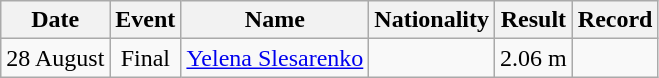<table class=wikitable style=text-align:center>
<tr>
<th>Date</th>
<th>Event</th>
<th>Name</th>
<th>Nationality</th>
<th>Result</th>
<th>Record</th>
</tr>
<tr>
<td>28 August</td>
<td>Final</td>
<td align=left><a href='#'>Yelena Slesarenko</a></td>
<td align=left></td>
<td>2.06 m</td>
<td></td>
</tr>
</table>
